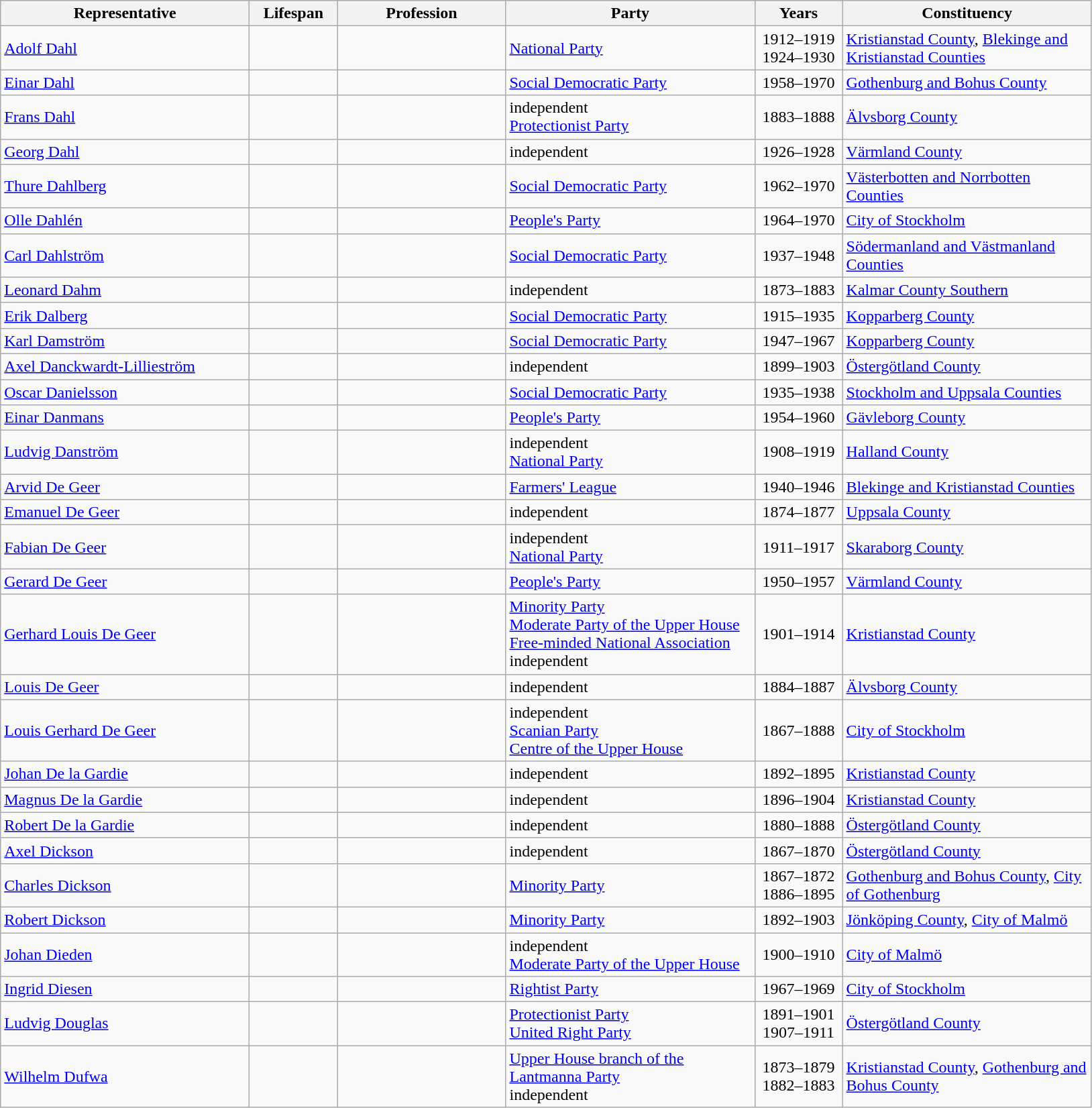<table class="wikitable">
<tr>
<th style="width:15em">Representative</th>
<th style="width:5em">Lifespan</th>
<th style="width:10em">Profession</th>
<th style="width:15em">Party</th>
<th style="width:5em">Years</th>
<th style="width:15em">Constituency</th>
</tr>
<tr>
<td><a href='#'>Adolf Dahl</a></td>
<td align=center></td>
<td></td>
<td> <a href='#'>National Party</a></td>
<td align=center>1912–1919<br>1924–1930</td>
<td><a href='#'>Kristianstad County</a>, <a href='#'>Blekinge and Kristianstad Counties</a></td>
</tr>
<tr>
<td><a href='#'>Einar Dahl</a></td>
<td align=center></td>
<td></td>
<td> <a href='#'>Social Democratic Party</a></td>
<td align=center>1958–1970</td>
<td><a href='#'>Gothenburg and Bohus County</a></td>
</tr>
<tr>
<td><a href='#'>Frans Dahl</a></td>
<td align=center></td>
<td></td>
<td> independent<br> <a href='#'>Protectionist Party</a></td>
<td align=center>1883–1888</td>
<td><a href='#'>Älvsborg County</a></td>
</tr>
<tr>
<td><a href='#'>Georg Dahl</a></td>
<td align=center></td>
<td></td>
<td> independent</td>
<td align=center>1926–1928</td>
<td><a href='#'>Värmland County</a></td>
</tr>
<tr>
<td><a href='#'>Thure Dahlberg</a></td>
<td align=center></td>
<td></td>
<td> <a href='#'>Social Democratic Party</a></td>
<td align=center>1962–1970</td>
<td><a href='#'>Västerbotten and Norrbotten Counties</a></td>
</tr>
<tr>
<td><a href='#'>Olle Dahlén</a></td>
<td align=center></td>
<td></td>
<td> <a href='#'>People's Party</a></td>
<td align=center>1964–1970</td>
<td><a href='#'>City of Stockholm</a></td>
</tr>
<tr>
<td><a href='#'>Carl Dahlström</a></td>
<td align=center></td>
<td></td>
<td> <a href='#'>Social Democratic Party</a></td>
<td align=center>1937–1948</td>
<td><a href='#'>Södermanland and Västmanland Counties</a></td>
</tr>
<tr>
<td><a href='#'>Leonard Dahm</a></td>
<td align=center></td>
<td></td>
<td> independent</td>
<td align=center>1873–1883</td>
<td><a href='#'>Kalmar County Southern</a></td>
</tr>
<tr>
<td><a href='#'>Erik Dalberg</a></td>
<td align=center></td>
<td></td>
<td> <a href='#'>Social Democratic Party</a></td>
<td align=center>1915–1935</td>
<td><a href='#'>Kopparberg County</a></td>
</tr>
<tr>
<td><a href='#'>Karl Damström</a></td>
<td align=center></td>
<td></td>
<td> <a href='#'>Social Democratic Party</a></td>
<td align=center>1947–1967</td>
<td><a href='#'>Kopparberg County</a></td>
</tr>
<tr>
<td><a href='#'>Axel Danckwardt-Lillieström</a></td>
<td align=center></td>
<td></td>
<td> independent</td>
<td align=center>1899–1903</td>
<td><a href='#'>Östergötland County</a></td>
</tr>
<tr>
<td><a href='#'>Oscar Danielsson</a></td>
<td align=center></td>
<td></td>
<td> <a href='#'>Social Democratic Party</a></td>
<td align=center>1935–1938</td>
<td><a href='#'>Stockholm and Uppsala Counties</a></td>
</tr>
<tr>
<td><a href='#'>Einar Danmans</a></td>
<td align=center></td>
<td></td>
<td> <a href='#'>People's Party</a></td>
<td align=center>1954–1960</td>
<td><a href='#'>Gävleborg County</a></td>
</tr>
<tr>
<td><a href='#'>Ludvig Danström</a></td>
<td align=center></td>
<td></td>
<td> independent<br> <a href='#'>National Party</a></td>
<td align=center>1908–1919</td>
<td><a href='#'>Halland County</a></td>
</tr>
<tr>
<td><a href='#'>Arvid De Geer</a></td>
<td align=center></td>
<td></td>
<td> <a href='#'>Farmers' League</a></td>
<td align=center>1940–1946</td>
<td><a href='#'>Blekinge and Kristianstad Counties</a></td>
</tr>
<tr>
<td><a href='#'>Emanuel De Geer</a></td>
<td align=center></td>
<td></td>
<td> independent</td>
<td align=center>1874–1877</td>
<td><a href='#'>Uppsala County</a></td>
</tr>
<tr>
<td><a href='#'>Fabian De Geer</a></td>
<td align=center></td>
<td></td>
<td> independent<br> <a href='#'>National Party</a></td>
<td align=center>1911–1917</td>
<td><a href='#'>Skaraborg County</a></td>
</tr>
<tr>
<td><a href='#'>Gerard De Geer</a></td>
<td align=center></td>
<td></td>
<td> <a href='#'>People's Party</a></td>
<td align=center>1950–1957</td>
<td><a href='#'>Värmland County</a></td>
</tr>
<tr>
<td><a href='#'>Gerhard Louis De Geer</a></td>
<td align=center></td>
<td></td>
<td> <a href='#'>Minority Party</a><br> <a href='#'>Moderate Party of the Upper House</a><br> <a href='#'>Free-minded National Association</a><br> independent</td>
<td align=center>1901–1914</td>
<td><a href='#'>Kristianstad County</a></td>
</tr>
<tr>
<td><a href='#'>Louis De Geer</a></td>
<td align=center></td>
<td></td>
<td> independent</td>
<td align=center>1884–1887</td>
<td><a href='#'>Älvsborg County</a></td>
</tr>
<tr>
<td><a href='#'>Louis Gerhard De Geer</a></td>
<td align=center></td>
<td></td>
<td> independent<br> <a href='#'>Scanian Party</a><br> <a href='#'>Centre of the Upper House</a></td>
<td align=center>1867–1888</td>
<td><a href='#'>City of Stockholm</a></td>
</tr>
<tr>
<td><a href='#'>Johan De la Gardie</a></td>
<td align=center></td>
<td></td>
<td> independent</td>
<td align=center>1892–1895</td>
<td><a href='#'>Kristianstad County</a></td>
</tr>
<tr>
<td><a href='#'>Magnus De la Gardie</a></td>
<td align=center></td>
<td></td>
<td> independent</td>
<td align=center>1896–1904</td>
<td><a href='#'>Kristianstad County</a></td>
</tr>
<tr>
<td><a href='#'>Robert De la Gardie</a></td>
<td align=center></td>
<td></td>
<td> independent</td>
<td align=center>1880–1888</td>
<td><a href='#'>Östergötland County</a></td>
</tr>
<tr>
<td><a href='#'>Axel Dickson</a></td>
<td align=center></td>
<td></td>
<td> independent</td>
<td align=center>1867–1870</td>
<td><a href='#'>Östergötland County</a></td>
</tr>
<tr>
<td><a href='#'>Charles Dickson</a></td>
<td align=center></td>
<td></td>
<td> <a href='#'>Minority Party</a></td>
<td align=center>1867–1872<br>1886–1895</td>
<td><a href='#'>Gothenburg and Bohus County</a>, <a href='#'>City of Gothenburg</a></td>
</tr>
<tr>
<td><a href='#'>Robert Dickson</a></td>
<td align=center></td>
<td></td>
<td> <a href='#'>Minority Party</a></td>
<td align=center>1892–1903</td>
<td><a href='#'>Jönköping County</a>, <a href='#'>City of Malmö</a></td>
</tr>
<tr>
<td><a href='#'>Johan Dieden</a></td>
<td align=center></td>
<td></td>
<td> independent<br> <a href='#'>Moderate Party of the Upper House</a></td>
<td align=center>1900–1910</td>
<td><a href='#'>City of Malmö</a></td>
</tr>
<tr>
<td><a href='#'>Ingrid Diesen</a></td>
<td align=center></td>
<td></td>
<td> <a href='#'>Rightist Party</a></td>
<td align=center>1967–1969</td>
<td><a href='#'>City of Stockholm</a></td>
</tr>
<tr>
<td><a href='#'>Ludvig Douglas</a></td>
<td align=center></td>
<td></td>
<td> <a href='#'>Protectionist Party</a><br> <a href='#'>United Right Party</a></td>
<td align=center>1891–1901<br>1907–1911</td>
<td><a href='#'>Östergötland County</a></td>
</tr>
<tr>
<td><a href='#'>Wilhelm Dufwa</a></td>
<td align=center></td>
<td></td>
<td> <a href='#'>Upper House branch of the Lantmanna Party</a><br> independent</td>
<td align=center>1873–1879<br>1882–1883</td>
<td><a href='#'>Kristianstad County</a>, <a href='#'>Gothenburg and Bohus County</a></td>
</tr>
</table>
